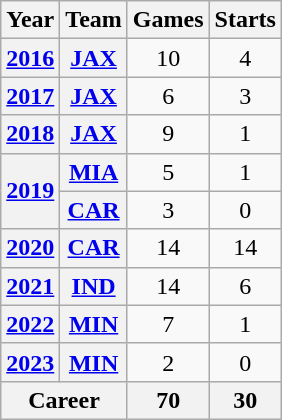<table class="wikitable" style="text-align: center;">
<tr>
<th>Year</th>
<th>Team</th>
<th>Games</th>
<th>Starts</th>
</tr>
<tr>
<th><a href='#'>2016</a></th>
<th><a href='#'>JAX</a></th>
<td>10</td>
<td>4</td>
</tr>
<tr>
<th><a href='#'>2017</a></th>
<th><a href='#'>JAX</a></th>
<td>6</td>
<td>3</td>
</tr>
<tr>
<th><a href='#'>2018</a></th>
<th><a href='#'>JAX</a></th>
<td>9</td>
<td>1</td>
</tr>
<tr>
<th rowspan="2"><a href='#'>2019</a></th>
<th><a href='#'>MIA</a></th>
<td>5</td>
<td>1</td>
</tr>
<tr>
<th><a href='#'>CAR</a></th>
<td>3</td>
<td>0</td>
</tr>
<tr>
<th><a href='#'>2020</a></th>
<th><a href='#'>CAR</a></th>
<td>14</td>
<td>14</td>
</tr>
<tr>
<th><a href='#'>2021</a></th>
<th><a href='#'>IND</a></th>
<td>14</td>
<td>6</td>
</tr>
<tr>
<th><a href='#'>2022</a></th>
<th><a href='#'>MIN</a></th>
<td>7</td>
<td>1</td>
</tr>
<tr>
<th><a href='#'>2023</a></th>
<th><a href='#'>MIN</a></th>
<td>2</td>
<td>0</td>
</tr>
<tr>
<th colspan="2">Career</th>
<th>70</th>
<th>30</th>
</tr>
</table>
